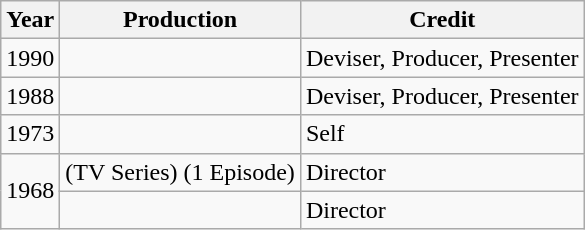<table class="wikitable">
<tr>
<th>Year</th>
<th>Production</th>
<th>Credit</th>
</tr>
<tr>
<td>1990</td>
<td></td>
<td>Deviser, Producer, Presenter</td>
</tr>
<tr>
<td>1988</td>
<td></td>
<td>Deviser, Producer, Presenter</td>
</tr>
<tr>
<td>1973</td>
<td></td>
<td>Self</td>
</tr>
<tr>
<td rowspan="2">1968</td>
<td> (TV Series) (1 Episode)</td>
<td>Director</td>
</tr>
<tr>
<td></td>
<td>Director</td>
</tr>
</table>
